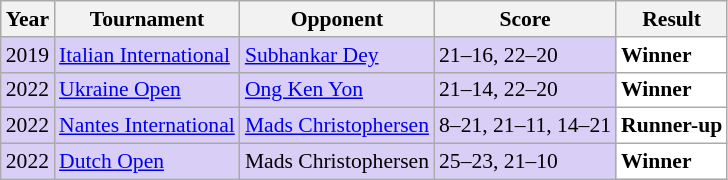<table class="sortable wikitable" style="font-size: 90%;">
<tr>
<th>Year</th>
<th>Tournament</th>
<th>Opponent</th>
<th>Score</th>
<th>Result</th>
</tr>
<tr style="background:#D8CEF6">
<td align="center">2019</td>
<td align="left"><a href='#'>Italian International</a></td>
<td align="left"> <a href='#'>Subhankar Dey</a></td>
<td align="left">21–16, 22–20</td>
<td style="text-align:left; background:white"> <strong>Winner</strong></td>
</tr>
<tr style="background:#D8CEF6">
<td align="center">2022</td>
<td align="left"><a href='#'>Ukraine Open</a></td>
<td align="left"> <a href='#'>Ong Ken Yon</a></td>
<td align="left">21–14, 22–20</td>
<td style="text-align:left; background:white"> <strong>Winner</strong></td>
</tr>
<tr style="background:#D8CEF6">
<td align="center">2022</td>
<td align="left"><a href='#'>Nantes International</a></td>
<td align="left"> <a href='#'>Mads Christophersen</a></td>
<td align="left">8–21, 21–11, 14–21</td>
<td style="text-align:left; background:white"> <strong>Runner-up</strong></td>
</tr>
<tr style="background:#D8CEF6">
<td align="center">2022</td>
<td align="left"><a href='#'>Dutch Open</a></td>
<td align="left"> Mads Christophersen</td>
<td align="left">25–23, 21–10</td>
<td style="text-align:left; background:white"> <strong>Winner</strong></td>
</tr>
</table>
